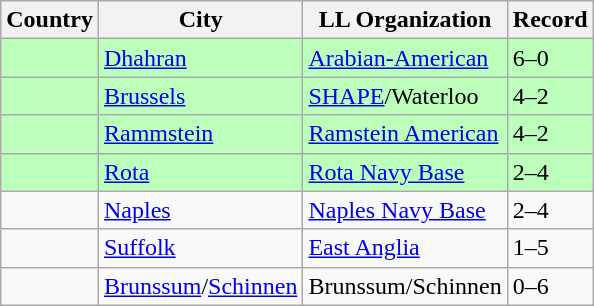<table class="wikitable">
<tr>
<th>Country</th>
<th>City</th>
<th>LL Organization</th>
<th>Record</th>
</tr>
<tr bgcolor=#bbffbb>
<td><strong></strong></td>
<td><a href='#'>Dhahran</a></td>
<td><a href='#'>Arabian-American</a></td>
<td>6–0</td>
</tr>
<tr bgcolor=#bbffbb>
<td><strong></strong></td>
<td><a href='#'>Brussels</a></td>
<td><a href='#'>SHAPE</a>/Waterloo</td>
<td>4–2</td>
</tr>
<tr bgcolor=#bbffbb>
<td><strong></strong></td>
<td><a href='#'>Rammstein</a></td>
<td><a href='#'>Ramstein American</a></td>
<td>4–2</td>
</tr>
<tr bgcolor=#bbffbb>
<td><strong></strong></td>
<td><a href='#'>Rota</a></td>
<td><a href='#'>Rota Navy Base</a></td>
<td>2–4</td>
</tr>
<tr>
<td><strong></strong></td>
<td><a href='#'>Naples</a></td>
<td><a href='#'>Naples Navy Base</a></td>
<td>2–4</td>
</tr>
<tr>
<td><strong></strong></td>
<td><a href='#'>Suffolk</a></td>
<td><a href='#'>East Anglia</a></td>
<td>1–5</td>
</tr>
<tr>
<td><strong></strong></td>
<td><a href='#'>Brunssum</a>/<a href='#'>Schinnen</a></td>
<td>Brunssum/Schinnen</td>
<td>0–6</td>
</tr>
</table>
